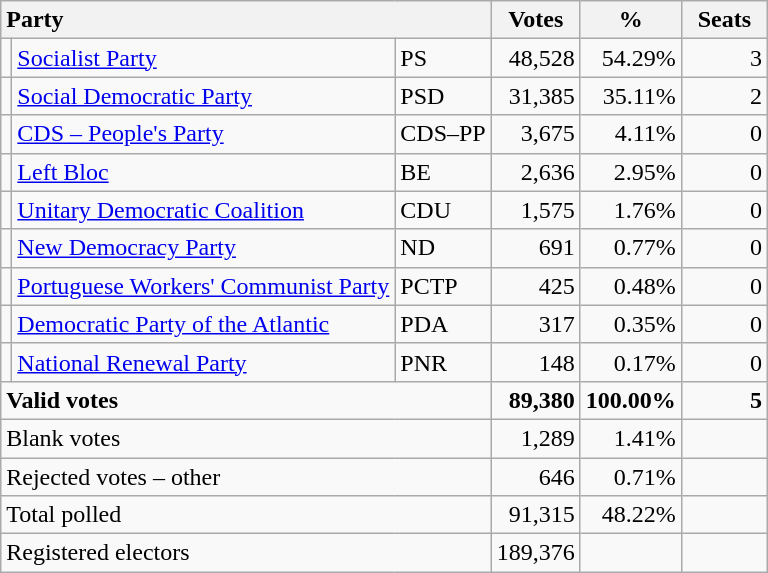<table class="wikitable" border="1" style="text-align:right;">
<tr>
<th style="text-align:left;" colspan=3>Party</th>
<th align=center width="50">Votes</th>
<th align=center width="50">%</th>
<th align=center width="50">Seats</th>
</tr>
<tr>
<td></td>
<td align=left><a href='#'>Socialist Party</a></td>
<td align=left>PS</td>
<td>48,528</td>
<td>54.29%</td>
<td>3</td>
</tr>
<tr>
<td></td>
<td align=left><a href='#'>Social Democratic Party</a></td>
<td align=left>PSD</td>
<td>31,385</td>
<td>35.11%</td>
<td>2</td>
</tr>
<tr>
<td></td>
<td align=left><a href='#'>CDS – People's Party</a></td>
<td align=left style="white-space: nowrap;">CDS–PP</td>
<td>3,675</td>
<td>4.11%</td>
<td>0</td>
</tr>
<tr>
<td></td>
<td align=left><a href='#'>Left Bloc</a></td>
<td align=left>BE</td>
<td>2,636</td>
<td>2.95%</td>
<td>0</td>
</tr>
<tr>
<td></td>
<td align=left style="white-space: nowrap;"><a href='#'>Unitary Democratic Coalition</a></td>
<td align=left>CDU</td>
<td>1,575</td>
<td>1.76%</td>
<td>0</td>
</tr>
<tr>
<td></td>
<td align=left><a href='#'>New Democracy Party</a></td>
<td align=left>ND</td>
<td>691</td>
<td>0.77%</td>
<td>0</td>
</tr>
<tr>
<td></td>
<td align=left><a href='#'>Portuguese Workers' Communist Party</a></td>
<td align=left>PCTP</td>
<td>425</td>
<td>0.48%</td>
<td>0</td>
</tr>
<tr>
<td></td>
<td align=left><a href='#'>Democratic Party of the Atlantic</a></td>
<td align=left>PDA</td>
<td>317</td>
<td>0.35%</td>
<td>0</td>
</tr>
<tr>
<td></td>
<td align=left><a href='#'>National Renewal Party</a></td>
<td align=left>PNR</td>
<td>148</td>
<td>0.17%</td>
<td>0</td>
</tr>
<tr style="font-weight:bold">
<td align=left colspan=3>Valid votes</td>
<td>89,380</td>
<td>100.00%</td>
<td>5</td>
</tr>
<tr>
<td align=left colspan=3>Blank votes</td>
<td>1,289</td>
<td>1.41%</td>
<td></td>
</tr>
<tr>
<td align=left colspan=3>Rejected votes – other</td>
<td>646</td>
<td>0.71%</td>
<td></td>
</tr>
<tr>
<td align=left colspan=3>Total polled</td>
<td>91,315</td>
<td>48.22%</td>
<td></td>
</tr>
<tr>
<td align=left colspan=3>Registered electors</td>
<td>189,376</td>
<td></td>
<td></td>
</tr>
</table>
